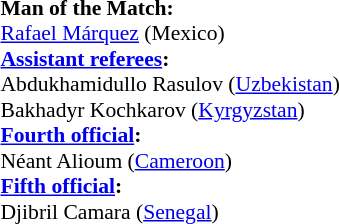<table style="width:50%; font-size:90%;">
<tr>
<td><br><strong>Man of the Match:</strong>
<br><a href='#'>Rafael Márquez</a> (Mexico)<br><strong><a href='#'>Assistant referees</a>:</strong>
<br>Abdukhamidullo Rasulov (<a href='#'>Uzbekistan</a>)
<br>Bakhadyr Kochkarov (<a href='#'>Kyrgyzstan</a>)
<br><strong><a href='#'>Fourth official</a>:</strong>
<br>Néant Alioum (<a href='#'>Cameroon</a>)
<br><strong><a href='#'>Fifth official</a>:</strong>
<br>Djibril Camara (<a href='#'>Senegal</a>)</td>
</tr>
</table>
